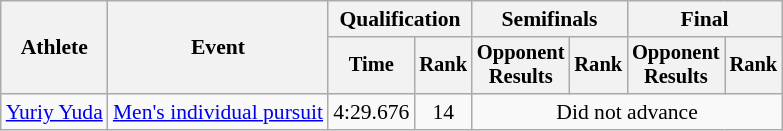<table class=wikitable style="font-size:90%">
<tr>
<th rowspan="2">Athlete</th>
<th rowspan="2">Event</th>
<th colspan="2">Qualification</th>
<th colspan="2">Semifinals</th>
<th colspan="2">Final</th>
</tr>
<tr style="font-size:95%">
<th>Time</th>
<th>Rank</th>
<th>Opponent<br>Results</th>
<th>Rank</th>
<th>Opponent<br>Results</th>
<th>Rank</th>
</tr>
<tr align=center>
<td align=left><a href='#'>Yuriy Yuda</a></td>
<td align=left><a href='#'>Men's individual pursuit</a></td>
<td>4:29.676</td>
<td>14</td>
<td colspan=4>Did not advance</td>
</tr>
</table>
